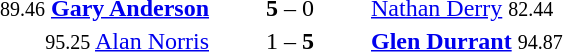<table style="text-align:center">
<tr>
<th width=223></th>
<th width=100></th>
<th width=223></th>
</tr>
<tr>
<td align=right><small><span>89.46</span></small> <strong><a href='#'>Gary Anderson</a></strong> </td>
<td><strong>5</strong> – 0</td>
<td align=left> <a href='#'>Nathan Derry</a> <small><span>82.44</span></small></td>
</tr>
<tr>
<td align=right><small><span>95.25</span></small> <a href='#'>Alan Norris</a> </td>
<td>1 – <strong>5</strong></td>
<td align=left> <strong><a href='#'>Glen Durrant</a></strong> <small><span>94.87</span></small></td>
</tr>
</table>
